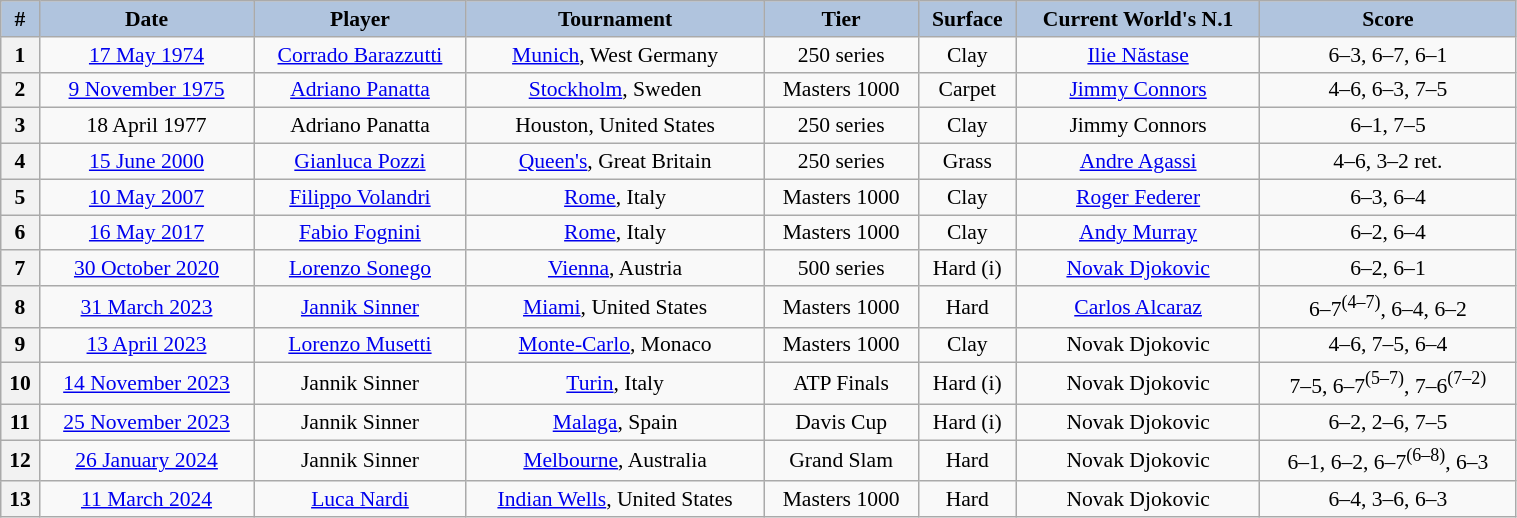<table class="wikitable sortable" width=80% style="font-size:90%; text-align:center;">
<tr>
<th style=background:lightsteelblue>#</th>
<th style=background:lightsteelblue>Date</th>
<th style=background:lightsteelblue>Player</th>
<th style=background:lightsteelblue>Tournament</th>
<th style=background:lightsteelblue>Tier</th>
<th style=background:lightsteelblue>Surface</th>
<th style=background:lightsteelblue>Current World's N.1</th>
<th style=background:lightsteelblue>Score</th>
</tr>
<tr>
<th>1</th>
<td><a href='#'>17 May 1974</a></td>
<td><a href='#'>Corrado Barazzutti</a></td>
<td><a href='#'>Munich</a>, West Germany</td>
<td>250 series</td>
<td>Clay</td>
<td> <a href='#'>Ilie Năstase</a></td>
<td>6–3, 6–7, 6–1</td>
</tr>
<tr>
<th>2</th>
<td><a href='#'>9 November 1975</a></td>
<td><a href='#'>Adriano Panatta</a></td>
<td><a href='#'>Stockholm</a>, Sweden</td>
<td>Masters 1000</td>
<td>Carpet</td>
<td> <a href='#'>Jimmy Connors</a></td>
<td>4–6, 6–3, 7–5</td>
</tr>
<tr>
<th>3</th>
<td>18 April 1977</td>
<td>Adriano Panatta</td>
<td>Houston, United States</td>
<td>250 series</td>
<td>Clay</td>
<td> Jimmy Connors</td>
<td>6–1, 7–5</td>
</tr>
<tr>
<th>4</th>
<td><a href='#'>15 June 2000</a></td>
<td><a href='#'>Gianluca Pozzi</a></td>
<td><a href='#'>Queen's</a>, Great Britain</td>
<td>250 series</td>
<td>Grass</td>
<td> <a href='#'>Andre Agassi</a></td>
<td>4–6, 3–2 ret.</td>
</tr>
<tr>
<th>5</th>
<td><a href='#'>10 May 2007</a></td>
<td><a href='#'>Filippo Volandri</a></td>
<td><a href='#'>Rome</a>, Italy</td>
<td>Masters 1000</td>
<td>Clay</td>
<td> <a href='#'>Roger Federer</a></td>
<td>6–3, 6–4</td>
</tr>
<tr>
<th>6</th>
<td><a href='#'>16 May 2017</a></td>
<td><a href='#'>Fabio Fognini</a></td>
<td><a href='#'>Rome</a>, Italy</td>
<td>Masters 1000</td>
<td>Clay</td>
<td> <a href='#'>Andy Murray</a></td>
<td>6–2, 6–4</td>
</tr>
<tr>
<th>7</th>
<td><a href='#'>30 October 2020</a></td>
<td><a href='#'>Lorenzo Sonego</a></td>
<td><a href='#'>Vienna</a>, Austria</td>
<td>500 series</td>
<td>Hard (i)</td>
<td> <a href='#'>Novak Djokovic</a></td>
<td>6–2, 6–1</td>
</tr>
<tr>
<th>8</th>
<td><a href='#'>31 March 2023</a></td>
<td><a href='#'>Jannik Sinner</a></td>
<td><a href='#'>Miami</a>, United States</td>
<td>Masters 1000</td>
<td>Hard</td>
<td> <a href='#'>Carlos Alcaraz</a></td>
<td>6–7<sup>(4–7)</sup>, 6–4, 6–2</td>
</tr>
<tr>
<th>9</th>
<td><a href='#'>13 April 2023</a></td>
<td><a href='#'>Lorenzo Musetti</a></td>
<td><a href='#'>Monte-Carlo</a>, Monaco</td>
<td>Masters 1000</td>
<td>Clay</td>
<td> Novak Djokovic</td>
<td>4–6, 7–5, 6–4</td>
</tr>
<tr>
<th>10</th>
<td><a href='#'>14 November 2023</a></td>
<td>Jannik Sinner</td>
<td><a href='#'>Turin</a>, Italy</td>
<td>ATP Finals</td>
<td>Hard (i)</td>
<td> Novak Djokovic</td>
<td>7–5, 6–7<sup>(5–7)</sup>, 7–6<sup>(7–2)</sup></td>
</tr>
<tr>
<th>11</th>
<td><a href='#'>25 November 2023</a></td>
<td>Jannik Sinner</td>
<td><a href='#'>Malaga</a>, Spain</td>
<td>Davis Cup</td>
<td>Hard (i)</td>
<td> Novak Djokovic</td>
<td>6–2, 2–6, 7–5</td>
</tr>
<tr>
<th>12</th>
<td><a href='#'>26 January 2024</a></td>
<td>Jannik Sinner</td>
<td><a href='#'>Melbourne</a>, Australia</td>
<td>Grand Slam</td>
<td>Hard</td>
<td> Novak Djokovic</td>
<td>6–1, 6–2, 6–7<sup>(6–8)</sup>, 6–3</td>
</tr>
<tr>
<th>13</th>
<td><a href='#'>11 March 2024</a></td>
<td><a href='#'>Luca Nardi</a></td>
<td><a href='#'>Indian Wells</a>, United States</td>
<td>Masters 1000</td>
<td>Hard</td>
<td> Novak Djokovic</td>
<td>6–4, 3–6, 6–3</td>
</tr>
</table>
